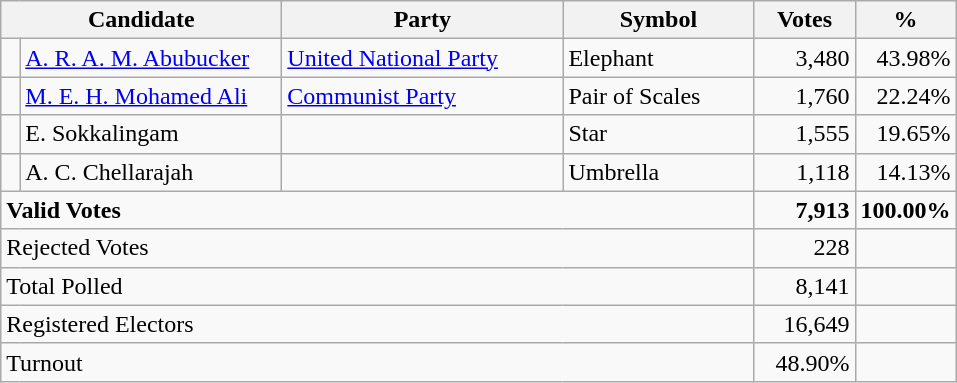<table class="wikitable" border="1" style="text-align:right;">
<tr>
<th align=left colspan=2 width="180">Candidate</th>
<th align=left width="180">Party</th>
<th align=left width="120">Symbol</th>
<th align=left width="60">Votes</th>
<th align=left width="60">%</th>
</tr>
<tr>
<td bgcolor=> </td>
<td align=left><a href='#'>A. R. A. M. Abubucker</a></td>
<td align=left><a href='#'>United National Party</a></td>
<td align=left>Elephant</td>
<td>3,480</td>
<td>43.98%</td>
</tr>
<tr>
<td bgcolor=> </td>
<td align=left><a href='#'>M. E. H. Mohamed Ali</a></td>
<td align=left><a href='#'>Communist Party</a></td>
<td align=left>Pair of Scales</td>
<td>1,760</td>
<td>22.24%</td>
</tr>
<tr>
<td></td>
<td align=left>E. Sokkalingam</td>
<td></td>
<td align=left>Star</td>
<td>1,555</td>
<td>19.65%</td>
</tr>
<tr>
<td></td>
<td align=left>A. C. Chellarajah</td>
<td></td>
<td align=left>Umbrella</td>
<td>1,118</td>
<td>14.13%</td>
</tr>
<tr>
<td align=left colspan=4><strong>Valid Votes</strong></td>
<td><strong>7,913</strong></td>
<td><strong>100.00%</strong></td>
</tr>
<tr>
<td align=left colspan=4>Rejected Votes</td>
<td>228</td>
<td></td>
</tr>
<tr>
<td align=left colspan=4>Total Polled</td>
<td>8,141</td>
<td></td>
</tr>
<tr>
<td align=left colspan=4>Registered Electors</td>
<td>16,649</td>
<td></td>
</tr>
<tr>
<td align=left colspan=4>Turnout</td>
<td>48.90%</td>
<td></td>
</tr>
</table>
